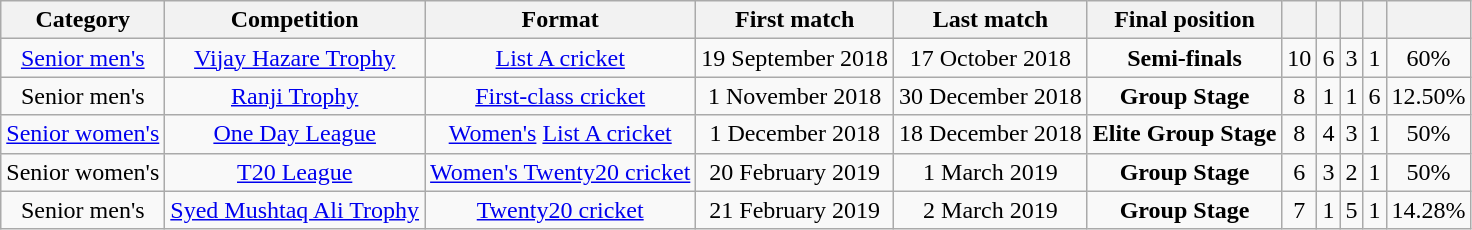<table class="wikitable sortable" style="text-align: center;">
<tr>
<th class="unsortable">Category</th>
<th>Competition</th>
<th>Format</th>
<th>First match</th>
<th>Last match</th>
<th>Final position</th>
<th></th>
<th></th>
<th></th>
<th></th>
<th></th>
</tr>
<tr>
<td><a href='#'>Senior men's</a></td>
<td><a href='#'>Vijay Hazare Trophy</a></td>
<td><a href='#'>List A cricket</a></td>
<td>19 September 2018</td>
<td>17 October 2018</td>
<td><strong>Semi-finals</strong></td>
<td>10</td>
<td>6</td>
<td>3</td>
<td>1</td>
<td>60%</td>
</tr>
<tr>
<td>Senior men's</td>
<td><a href='#'>Ranji Trophy</a></td>
<td><a href='#'>First-class cricket</a></td>
<td>1 November 2018</td>
<td>30 December 2018</td>
<td><strong>Group Stage</strong></td>
<td>8</td>
<td>1</td>
<td>1</td>
<td>6</td>
<td>12.50%</td>
</tr>
<tr>
<td><a href='#'>Senior women's</a></td>
<td><a href='#'>One Day League</a></td>
<td><a href='#'>Women's</a> <a href='#'>List A cricket</a></td>
<td>1 December 2018</td>
<td>18 December 2018</td>
<td><strong>Elite Group Stage</strong></td>
<td>8</td>
<td>4</td>
<td>3</td>
<td>1</td>
<td>50%</td>
</tr>
<tr>
<td>Senior women's</td>
<td><a href='#'>T20 League</a></td>
<td><a href='#'>Women's Twenty20 cricket</a></td>
<td>20 February 2019</td>
<td>1 March 2019</td>
<td><strong>Group Stage</strong></td>
<td>6</td>
<td>3</td>
<td>2</td>
<td>1</td>
<td>50%</td>
</tr>
<tr>
<td>Senior men's</td>
<td><a href='#'>Syed Mushtaq Ali Trophy</a></td>
<td><a href='#'>Twenty20 cricket</a></td>
<td>21 February 2019</td>
<td>2 March 2019</td>
<td><strong>Group Stage</strong></td>
<td>7</td>
<td>1</td>
<td>5</td>
<td>1</td>
<td>14.28%</td>
</tr>
</table>
